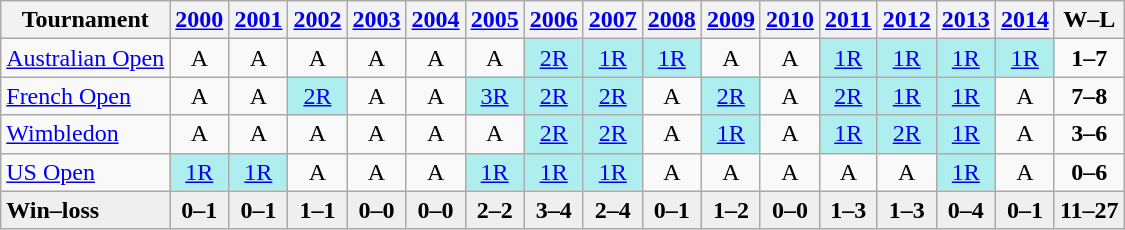<table class=wikitable style=text-align:center>
<tr>
<th>Tournament</th>
<th><a href='#'>2000</a></th>
<th><a href='#'>2001</a></th>
<th><a href='#'>2002</a></th>
<th><a href='#'>2003</a></th>
<th><a href='#'>2004</a></th>
<th><a href='#'>2005</a></th>
<th><a href='#'>2006</a></th>
<th><a href='#'>2007</a></th>
<th><a href='#'>2008</a></th>
<th><a href='#'>2009</a></th>
<th><a href='#'>2010</a></th>
<th><a href='#'>2011</a></th>
<th><a href='#'>2012</a></th>
<th><a href='#'>2013</a></th>
<th><a href='#'>2014</a></th>
<th>W–L</th>
</tr>
<tr>
<td align=left><a href='#'>Australian Open</a></td>
<td>A</td>
<td>A</td>
<td>A</td>
<td>A</td>
<td>A</td>
<td>A</td>
<td bgcolor=afeeee><a href='#'>2R</a></td>
<td bgcolor=afeeee><a href='#'>1R</a></td>
<td bgcolor=afeeee><a href='#'>1R</a></td>
<td>A</td>
<td>A</td>
<td bgcolor=afeeee><a href='#'>1R</a></td>
<td bgcolor=afeeee><a href='#'>1R</a></td>
<td bgcolor=afeeee><a href='#'>1R</a></td>
<td bgcolor=afeeee><a href='#'>1R</a></td>
<td><strong>1–7</strong></td>
</tr>
<tr>
<td align=left><a href='#'>French Open</a></td>
<td>A</td>
<td>A</td>
<td bgcolor=afeeee><a href='#'>2R</a></td>
<td>A</td>
<td>A</td>
<td bgcolor=afeeee><a href='#'>3R</a></td>
<td bgcolor=afeeee><a href='#'>2R</a></td>
<td bgcolor=afeeee><a href='#'>2R</a></td>
<td>A</td>
<td bgcolor=afeeee><a href='#'>2R</a></td>
<td>A</td>
<td bgcolor=afeeee><a href='#'>2R</a></td>
<td bgcolor=afeeee><a href='#'>1R</a></td>
<td bgcolor=afeeee><a href='#'>1R</a></td>
<td>A</td>
<td><strong>7–8</strong></td>
</tr>
<tr>
<td align=left><a href='#'>Wimbledon</a></td>
<td>A</td>
<td>A</td>
<td>A</td>
<td>A</td>
<td>A</td>
<td>A</td>
<td bgcolor=afeeee><a href='#'>2R</a></td>
<td bgcolor=afeeee><a href='#'>2R</a></td>
<td>A</td>
<td bgcolor=afeeee><a href='#'>1R</a></td>
<td>A</td>
<td bgcolor=afeeee><a href='#'>1R</a></td>
<td bgcolor=afeeee><a href='#'>2R</a></td>
<td bgcolor=afeeee><a href='#'>1R</a></td>
<td>A</td>
<td><strong>3–6</strong></td>
</tr>
<tr>
<td align=left><a href='#'>US Open</a></td>
<td bgcolor=afeeee><a href='#'>1R</a></td>
<td bgcolor=afeeee><a href='#'>1R</a></td>
<td>A</td>
<td>A</td>
<td>A</td>
<td bgcolor=afeeee><a href='#'>1R</a></td>
<td bgcolor=afeeee><a href='#'>1R</a></td>
<td bgcolor=afeeee><a href='#'>1R</a></td>
<td>A</td>
<td>A</td>
<td>A</td>
<td>A</td>
<td>A</td>
<td bgcolor=afeeee><a href='#'>1R</a></td>
<td>A</td>
<td><strong>0–6</strong></td>
</tr>
<tr style=background:#efefef;font-weight:bold>
<td style="text-align:left">Win–loss</td>
<td>0–1</td>
<td>0–1</td>
<td>1–1</td>
<td>0–0</td>
<td>0–0</td>
<td>2–2</td>
<td>3–4</td>
<td>2–4</td>
<td>0–1</td>
<td>1–2</td>
<td>0–0</td>
<td>1–3</td>
<td>1–3</td>
<td>0–4</td>
<td>0–1</td>
<td>11–27</td>
</tr>
</table>
